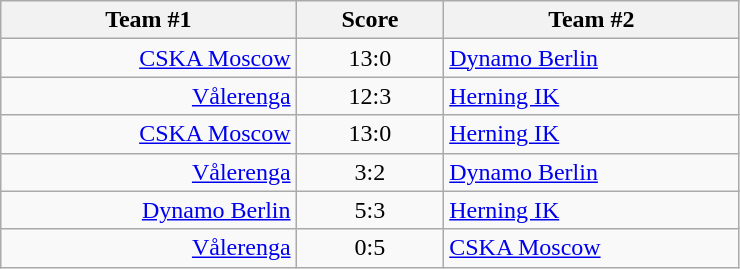<table class="wikitable" style="text-align: center;">
<tr>
<th width=22%>Team #1</th>
<th width=11%>Score</th>
<th width=22%>Team #2</th>
</tr>
<tr>
<td style="text-align: right;"><a href='#'>CSKA Moscow</a> </td>
<td>13:0</td>
<td style="text-align: left;"> <a href='#'>Dynamo Berlin</a></td>
</tr>
<tr>
<td style="text-align: right;"><a href='#'>Vålerenga</a> </td>
<td>12:3</td>
<td style="text-align: left;"> <a href='#'>Herning IK</a></td>
</tr>
<tr>
<td style="text-align: right;"><a href='#'>CSKA Moscow</a> </td>
<td>13:0</td>
<td style="text-align: left;"> <a href='#'>Herning IK</a></td>
</tr>
<tr>
<td style="text-align: right;"><a href='#'>Vålerenga</a> </td>
<td>3:2</td>
<td style="text-align: left;"> <a href='#'>Dynamo Berlin</a></td>
</tr>
<tr>
<td style="text-align: right;"><a href='#'>Dynamo Berlin</a> </td>
<td>5:3</td>
<td style="text-align: left;"> <a href='#'>Herning IK</a></td>
</tr>
<tr>
<td style="text-align: right;"><a href='#'>Vålerenga</a> </td>
<td>0:5</td>
<td style="text-align: left;"> <a href='#'>CSKA Moscow</a></td>
</tr>
</table>
